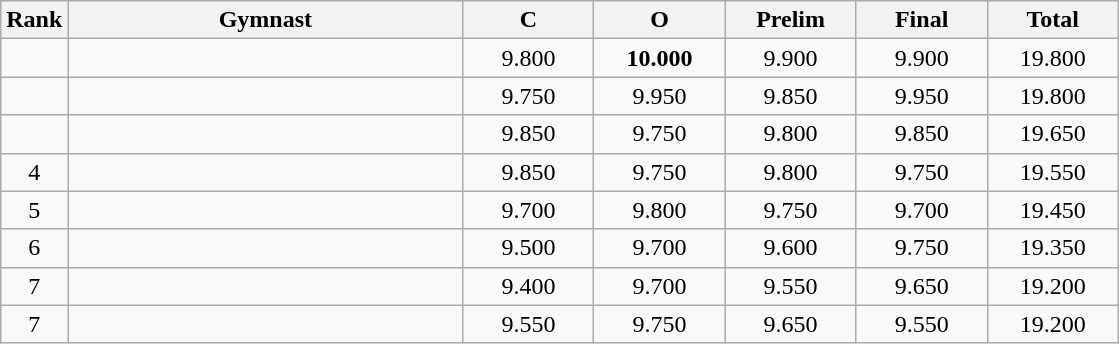<table class="wikitable" style="text-align:center">
<tr>
<th>Rank</th>
<th style="width:16em">Gymnast</th>
<th style="width:5em">C</th>
<th style="width:5em">O</th>
<th style="width:5em">Prelim</th>
<th style="width:5em">Final</th>
<th style="width:5em">Total</th>
</tr>
<tr>
<td></td>
<td align=left></td>
<td>9.800</td>
<td><strong>10.000</strong></td>
<td>9.900</td>
<td>9.900</td>
<td>19.800</td>
</tr>
<tr>
<td></td>
<td align=left></td>
<td>9.750</td>
<td>9.950</td>
<td>9.850</td>
<td>9.950</td>
<td>19.800</td>
</tr>
<tr>
<td></td>
<td align=left></td>
<td>9.850</td>
<td>9.750</td>
<td>9.800</td>
<td>9.850</td>
<td>19.650</td>
</tr>
<tr>
<td>4</td>
<td align=left></td>
<td>9.850</td>
<td>9.750</td>
<td>9.800</td>
<td>9.750</td>
<td>19.550</td>
</tr>
<tr>
<td>5</td>
<td align=left></td>
<td>9.700</td>
<td>9.800</td>
<td>9.750</td>
<td>9.700</td>
<td>19.450</td>
</tr>
<tr>
<td>6</td>
<td align=left></td>
<td>9.500</td>
<td>9.700</td>
<td>9.600</td>
<td>9.750</td>
<td>19.350</td>
</tr>
<tr>
<td>7</td>
<td align=left></td>
<td>9.400</td>
<td>9.700</td>
<td>9.550</td>
<td>9.650</td>
<td>19.200</td>
</tr>
<tr>
<td>7</td>
<td align=left></td>
<td>9.550</td>
<td>9.750</td>
<td>9.650</td>
<td>9.550</td>
<td>19.200</td>
</tr>
</table>
